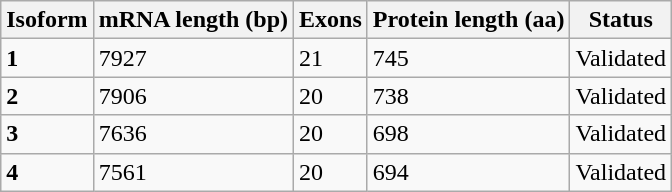<table class="wikitable">
<tr>
<th>Isoform</th>
<th>mRNA length (bp)</th>
<th>Exons</th>
<th>Protein length (aa)</th>
<th>Status</th>
</tr>
<tr>
<td><strong>1</strong></td>
<td>7927</td>
<td>21</td>
<td>745</td>
<td>Validated</td>
</tr>
<tr>
<td><strong>2</strong></td>
<td>7906</td>
<td>20</td>
<td>738</td>
<td>Validated</td>
</tr>
<tr>
<td><strong>3</strong></td>
<td>7636</td>
<td>20</td>
<td>698</td>
<td>Validated</td>
</tr>
<tr>
<td><strong>4</strong></td>
<td>7561</td>
<td>20</td>
<td>694</td>
<td>Validated</td>
</tr>
</table>
